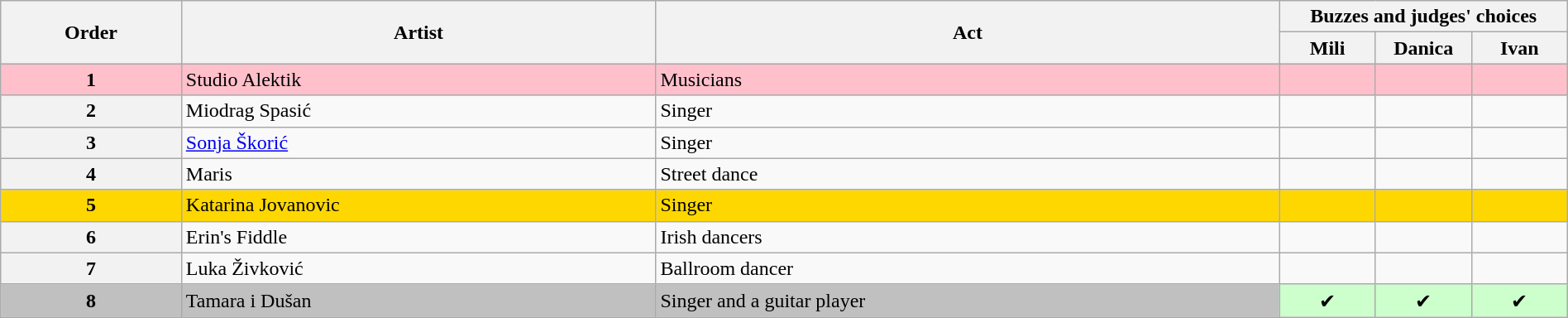<table class="wikitable" style="width:100%;">
<tr>
<th rowspan=2>Order</th>
<th rowspan=2>Artist</th>
<th rowspan=2>Act</th>
<th colspan=3>Buzzes and judges' choices</th>
</tr>
<tr>
<th width="70">Mili</th>
<th width="70">Danica</th>
<th width="70">Ivan</th>
</tr>
<tr>
<th style="background:pink;">1</th>
<td style="background:pink;">Studio Alektik</td>
<td style="background:pink;">Musicians</td>
<td style="background:pink;"></td>
<td style="background:pink;"></td>
<td style="background:pink;"></td>
</tr>
<tr>
<th>2</th>
<td>Miodrag Spasić</td>
<td>Singer</td>
<td></td>
<td></td>
<td></td>
</tr>
<tr>
<th>3</th>
<td><a href='#'>Sonja Škorić</a></td>
<td>Singer</td>
<td></td>
<td></td>
<td></td>
</tr>
<tr>
<th>4</th>
<td>Maris</td>
<td>Street dance</td>
<td></td>
<td></td>
<td></td>
</tr>
<tr>
<th style="background:gold;">5</th>
<td style="background:gold;">Katarina Jovanovic</td>
<td style="background:gold;">Singer</td>
<td style="background:gold;"></td>
<td style="background:gold;"></td>
<td style="background:gold;"></td>
</tr>
<tr>
<th>6</th>
<td>Erin's Fiddle</td>
<td>Irish dancers</td>
<td></td>
<td></td>
<td></td>
</tr>
<tr>
<th>7</th>
<td>Luka Živković</td>
<td>Ballroom dancer</td>
<td></td>
<td></td>
<td></td>
</tr>
<tr>
<th style="background:silver;">8</th>
<td style="background:silver;">Tamara i Dušan</td>
<td style="background:silver;">Singer and a guitar player</td>
<td style="background:#cfc; text-align:center;">✔</td>
<td style="background:#cfc; text-align:center;">✔</td>
<td style="background:#cfc; text-align:center;">✔</td>
</tr>
</table>
